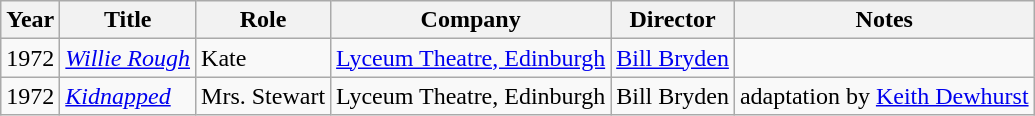<table class="wikitable">
<tr>
<th>Year</th>
<th>Title</th>
<th>Role</th>
<th>Company</th>
<th>Director</th>
<th>Notes</th>
</tr>
<tr>
<td>1972</td>
<td><em><a href='#'>Willie Rough</a></em></td>
<td>Kate</td>
<td><a href='#'>Lyceum Theatre, Edinburgh</a></td>
<td><a href='#'>Bill Bryden</a></td>
</tr>
<tr>
<td>1972</td>
<td><em><a href='#'>Kidnapped</a></em></td>
<td>Mrs. Stewart</td>
<td>Lyceum Theatre, Edinburgh</td>
<td>Bill Bryden</td>
<td>adaptation by <a href='#'>Keith Dewhurst</a></td>
</tr>
</table>
